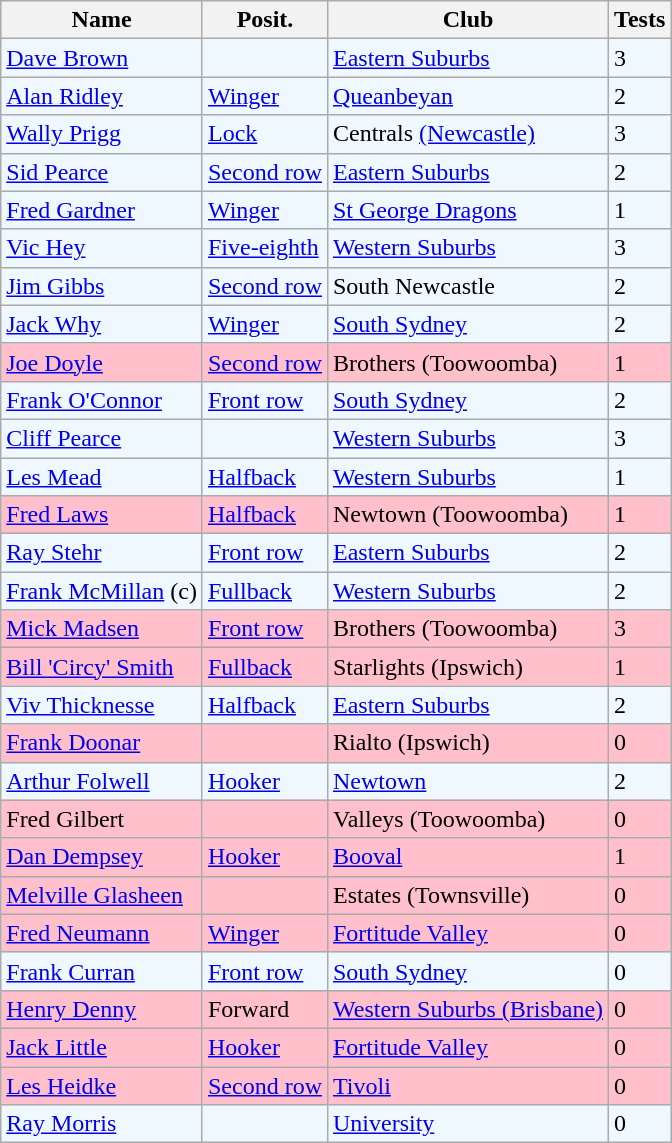<table class="wikitable sortable" border="1">
<tr>
<th>Name</th>
<th>Posit.</th>
<th>Club</th>
<th>Tests</th>
</tr>
<tr bgcolor=#F0F8FF>
<td><a href='#'>Dave Brown</a></td>
<td></td>
<td><a href='#'>Eastern Suburbs</a></td>
<td>3</td>
</tr>
<tr bgcolor=#F0F8FF>
<td><a href='#'>Alan Ridley</a></td>
<td><a href='#'>Winger</a></td>
<td><a href='#'>Queanbeyan</a></td>
<td>2</td>
</tr>
<tr bgcolor=#F0F8FF>
<td><a href='#'>Wally Prigg</a></td>
<td><a href='#'>Lock</a></td>
<td>Centrals <a href='#'>(Newcastle)</a></td>
<td>3</td>
</tr>
<tr bgcolor=#F0F8FF>
<td><a href='#'>Sid Pearce</a></td>
<td><a href='#'>Second row</a></td>
<td><a href='#'>Eastern Suburbs</a></td>
<td>2</td>
</tr>
<tr bgcolor=#F0F8FF>
<td><a href='#'>Fred Gardner</a></td>
<td><a href='#'>Winger</a></td>
<td><a href='#'>St George Dragons</a></td>
<td>1</td>
</tr>
<tr bgcolor=#F0F8FF>
<td><a href='#'>Vic Hey</a></td>
<td><a href='#'>Five-eighth</a></td>
<td><a href='#'>Western Suburbs</a></td>
<td>3</td>
</tr>
<tr bgcolor=#F0F8FF>
<td><a href='#'>Jim Gibbs</a></td>
<td><a href='#'>Second row</a></td>
<td>South Newcastle</td>
<td>2</td>
</tr>
<tr bgcolor=#F0F8FF>
<td><a href='#'>Jack Why</a></td>
<td><a href='#'>Winger</a></td>
<td><a href='#'>South Sydney</a></td>
<td>2</td>
</tr>
<tr bgcolor=#FFC0CB>
<td><a href='#'>Joe Doyle</a></td>
<td><a href='#'>Second row</a></td>
<td>Brothers (Toowoomba)</td>
<td>1</td>
</tr>
<tr bgcolor=#F0F8FF>
<td><a href='#'>Frank O'Connor</a></td>
<td><a href='#'>Front row</a></td>
<td><a href='#'>South Sydney</a></td>
<td>2</td>
</tr>
<tr bgcolor=#F0F8FF>
<td><a href='#'>Cliff Pearce</a></td>
<td></td>
<td><a href='#'>Western Suburbs</a></td>
<td>3</td>
</tr>
<tr bgcolor=#F0F8FF>
<td><a href='#'>Les Mead</a></td>
<td><a href='#'>Halfback</a></td>
<td><a href='#'>Western Suburbs</a></td>
<td>1</td>
</tr>
<tr bgcolor=#FFC0CB>
<td><a href='#'>Fred Laws</a></td>
<td><a href='#'>Halfback</a></td>
<td>Newtown (Toowoomba)</td>
<td>1</td>
</tr>
<tr bgcolor=#F0F8FF>
<td><a href='#'>Ray Stehr</a></td>
<td><a href='#'>Front row</a></td>
<td><a href='#'>Eastern Suburbs</a></td>
<td>2</td>
</tr>
<tr bgcolor=#F0F8FF>
<td><a href='#'>Frank McMillan</a> (c)</td>
<td><a href='#'>Fullback</a></td>
<td><a href='#'>Western Suburbs</a></td>
<td>2</td>
</tr>
<tr bgcolor=#FFC0CB>
<td><a href='#'>Mick Madsen</a></td>
<td><a href='#'>Front row</a></td>
<td>Brothers (Toowoomba)</td>
<td>3</td>
</tr>
<tr bgcolor=#FFC0CB>
<td><a href='#'>Bill 'Circy' Smith</a></td>
<td><a href='#'>Fullback</a></td>
<td>Starlights (Ipswich)</td>
<td>1</td>
</tr>
<tr bgcolor=#F0F8FF>
<td><a href='#'>Viv Thicknesse</a></td>
<td><a href='#'>Halfback</a></td>
<td><a href='#'>Eastern Suburbs</a></td>
<td>2</td>
</tr>
<tr bgcolor=#FFC0CB>
<td><a href='#'>Frank Doonar</a></td>
<td></td>
<td>Rialto (Ipswich)</td>
<td>0</td>
</tr>
<tr bgcolor=#F0F8FF>
<td><a href='#'>Arthur Folwell</a></td>
<td><a href='#'>Hooker</a></td>
<td><a href='#'>Newtown</a></td>
<td>2</td>
</tr>
<tr bgcolor=#FFC0CB>
<td>Fred Gilbert</td>
<td></td>
<td>Valleys (Toowoomba)</td>
<td>0</td>
</tr>
<tr bgcolor=#FFC0CB>
<td><a href='#'>Dan Dempsey</a></td>
<td><a href='#'>Hooker</a></td>
<td><a href='#'>Booval</a></td>
<td>1</td>
</tr>
<tr bgcolor=#FFC0CB>
<td><a href='#'>Melville Glasheen</a></td>
<td></td>
<td>Estates (Townsville)</td>
<td>0</td>
</tr>
<tr bgcolor=#FFC0CB>
<td><a href='#'>Fred Neumann</a></td>
<td><a href='#'>Winger</a></td>
<td><a href='#'>Fortitude Valley</a></td>
<td>0</td>
</tr>
<tr bgcolor=#F0F8FF>
<td><a href='#'>Frank Curran</a></td>
<td><a href='#'>Front row</a></td>
<td><a href='#'>South Sydney</a></td>
<td>0</td>
</tr>
<tr bgcolor=#FFC0CB>
<td><a href='#'>Henry Denny</a></td>
<td>Forward</td>
<td><a href='#'>Western Suburbs (Brisbane)</a></td>
<td>0</td>
</tr>
<tr bgcolor=#FFC0CB>
<td><a href='#'>Jack Little</a></td>
<td><a href='#'>Hooker</a></td>
<td><a href='#'>Fortitude Valley</a></td>
<td>0</td>
</tr>
<tr bgcolor=#FFC0CB>
<td><a href='#'>Les Heidke</a></td>
<td><a href='#'>Second row</a></td>
<td><a href='#'>Tivoli</a></td>
<td>0</td>
</tr>
<tr bgcolor=#F0F8FF>
<td><a href='#'>Ray Morris</a></td>
<td></td>
<td><a href='#'>University</a></td>
<td>0</td>
</tr>
</table>
